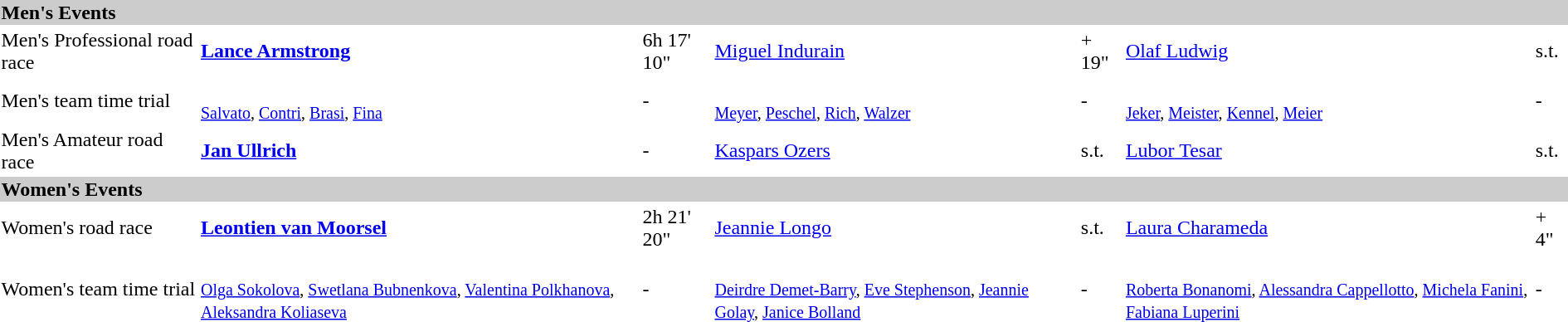<table>
<tr style="background:#ccc;">
<td colspan=7><strong>Men's Events</strong></td>
</tr>
<tr>
<td>Men's Professional road race <br></td>
<td><strong><a href='#'>Lance Armstrong</a></strong><br><small></small></td>
<td>6h 17' 10"</td>
<td><a href='#'>Miguel Indurain</a><br><small></small></td>
<td>+ 19"</td>
<td><a href='#'>Olaf Ludwig</a><br><small></small></td>
<td>s.t.</td>
</tr>
<tr>
<td>Men's team time trial<br></td>
<td><strong></strong><br><small><a href='#'>Salvato</a>, <a href='#'>Contri</a>, <a href='#'>Brasi</a>, <a href='#'>Fina</a></small></td>
<td>-</td>
<td><br><small><a href='#'>Meyer</a>, <a href='#'>Peschel</a>, <a href='#'>Rich</a>, <a href='#'>Walzer</a></small></td>
<td>-</td>
<td><br><small><a href='#'>Jeker</a>, <a href='#'>Meister</a>, <a href='#'>Kennel</a>, <a href='#'>Meier</a></small></td>
<td>-</td>
</tr>
<tr>
<td>Men's Amateur road race</td>
<td><strong><a href='#'>Jan Ullrich</a></strong><br><small></small></td>
<td>-</td>
<td><a href='#'>Kaspars Ozers</a><br><small></small></td>
<td>s.t.</td>
<td><a href='#'>Lubor Tesar</a><br><small></small></td>
<td>s.t.</td>
</tr>
<tr style="background:#ccc;">
<td colspan=7><strong>Women's Events</strong></td>
</tr>
<tr>
<td>Women's road race <br></td>
<td><strong><a href='#'>Leontien van Moorsel</a></strong><br><small></small></td>
<td>2h 21' 20"</td>
<td><a href='#'>Jeannie Longo</a><br><small></small></td>
<td>s.t.</td>
<td><a href='#'>Laura Charameda</a><br><small></small></td>
<td>+ 4"</td>
</tr>
<tr>
<td>Women's team time trial<br></td>
<td><strong></strong><br><small><a href='#'>Olga Sokolova</a>, <a href='#'>Swetlana Bubnenkova</a>, <a href='#'>Valentina Polkhanova</a>, <a href='#'>Aleksandra Koliaseva</a></small></td>
<td>-</td>
<td><br><small><a href='#'>Deirdre Demet-Barry</a>, <a href='#'>Eve Stephenson</a>, <a href='#'>Jeannie Golay</a>, <a href='#'>Janice Bolland</a></small></td>
<td>-</td>
<td><br><small><a href='#'>Roberta Bonanomi</a>, <a href='#'>Alessandra Cappellotto</a>, <a href='#'>Michela Fanini</a>, <a href='#'>Fabiana Luperini</a></small></td>
<td>-</td>
</tr>
</table>
